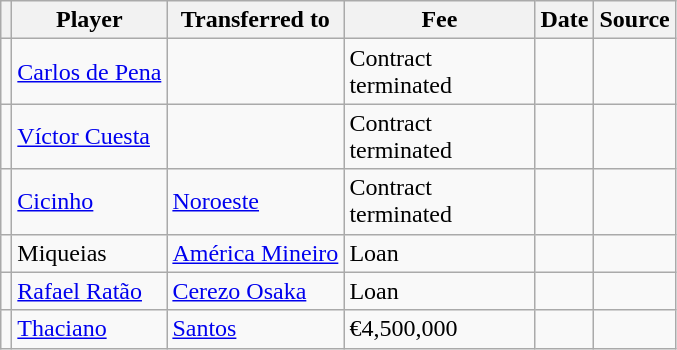<table class="wikitable plainrowheaders sortable">
<tr>
<th></th>
<th scope="col">Player</th>
<th>Transferred to</th>
<th style="width: 120px;">Fee</th>
<th scope="col">Date</th>
<th scope="col">Source</th>
</tr>
<tr>
<td align="center"></td>
<td> <a href='#'>Carlos de Pena</a></td>
<td></td>
<td>Contract terminated</td>
<td></td>
<td></td>
</tr>
<tr>
<td align="center"></td>
<td> <a href='#'>Víctor Cuesta</a></td>
<td></td>
<td>Contract terminated</td>
<td></td>
<td></td>
</tr>
<tr>
<td align="center"></td>
<td> <a href='#'>Cicinho</a></td>
<td> <a href='#'>Noroeste</a></td>
<td>Contract terminated</td>
<td></td>
<td></td>
</tr>
<tr>
<td align="center"></td>
<td> Miqueias</td>
<td> <a href='#'>América Mineiro</a></td>
<td>Loan</td>
<td></td>
<td></td>
</tr>
<tr>
<td align="center"></td>
<td> <a href='#'>Rafael Ratão</a></td>
<td> <a href='#'>Cerezo Osaka</a></td>
<td>Loan</td>
<td></td>
<td></td>
</tr>
<tr>
<td align="center"></td>
<td> <a href='#'>Thaciano</a></td>
<td> <a href='#'>Santos</a></td>
<td>€4,500,000</td>
<td></td>
<td></td>
</tr>
</table>
